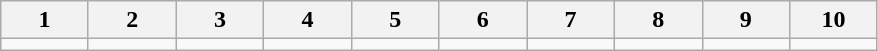<table class="wikitable" style="text-align:center;">
<tr>
<th width="4%">1</th>
<th width="4%">2</th>
<th width="4%">3</th>
<th width="4%">4</th>
<th width="4%">5</th>
<th width="4%">6</th>
<th width="4%">7</th>
<th width="4%">8</th>
<th width="4%">9</th>
<th width="4%">10</th>
</tr>
<tr>
<td></td>
<td></td>
<td></td>
<td></td>
<td></td>
<td></td>
<td></td>
<td></td>
<td></td>
<td></td>
</tr>
</table>
